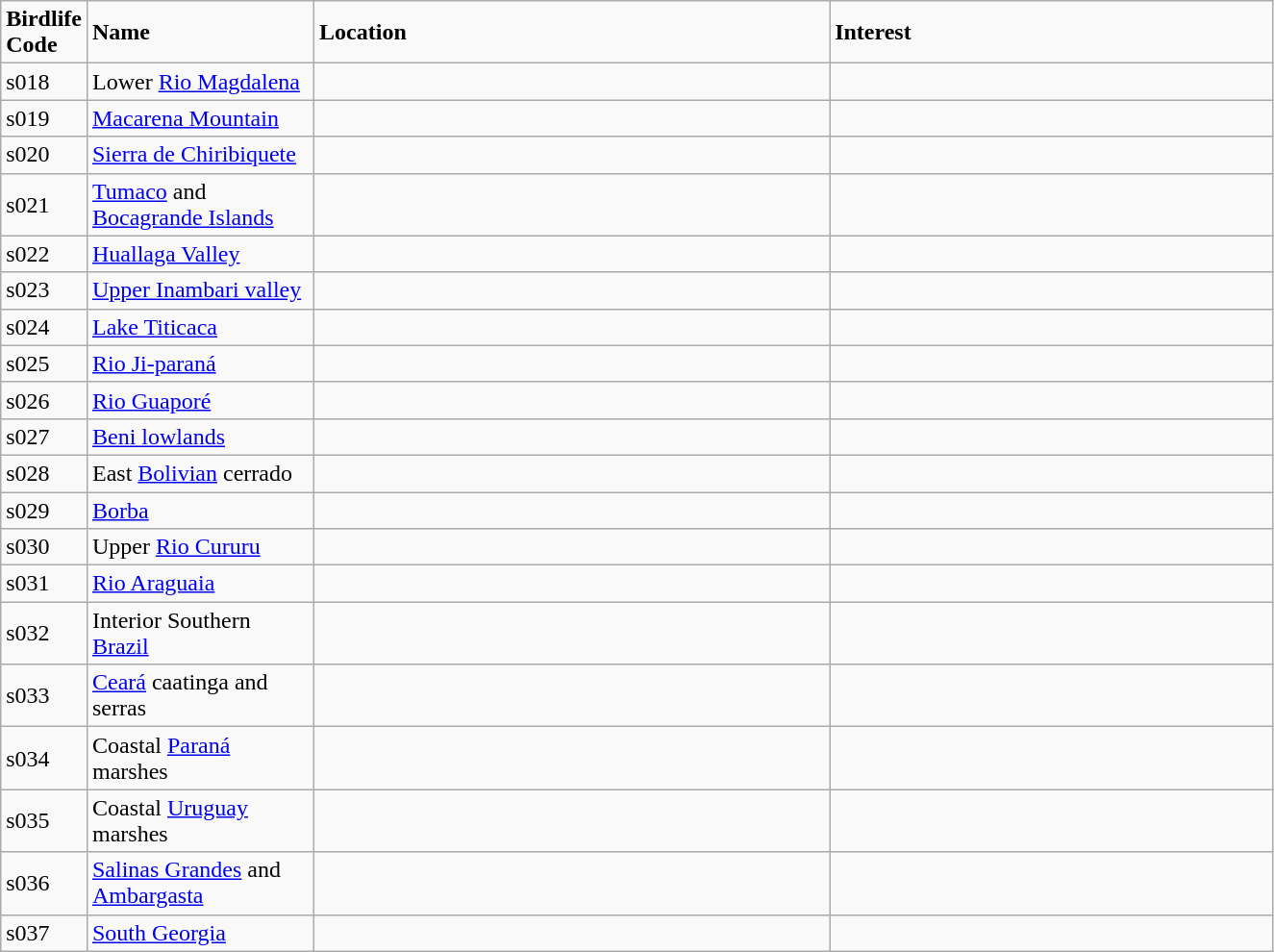<table class="wikitable">
<tr>
<td style="width:50px"><strong>Birdlife Code</strong></td>
<td style="width:150px"><strong>Name</strong></td>
<td style="width:350px"><strong>Location</strong></td>
<td style="width:300px"><strong>Interest</strong></td>
</tr>
<tr>
<td>s018</td>
<td>Lower <a href='#'>Rio Magdalena</a></td>
<td></td>
<td></td>
</tr>
<tr>
<td>s019</td>
<td><a href='#'>Macarena Mountain</a></td>
<td></td>
<td></td>
</tr>
<tr>
<td>s020</td>
<td><a href='#'>Sierra de Chiribiquete</a></td>
<td></td>
<td></td>
</tr>
<tr>
<td>s021</td>
<td><a href='#'>Tumaco</a> and <a href='#'>Bocagrande Islands</a></td>
<td></td>
<td></td>
</tr>
<tr>
<td>s022</td>
<td><a href='#'>Huallaga Valley</a></td>
<td></td>
<td></td>
</tr>
<tr>
<td>s023</td>
<td><a href='#'>Upper Inambari valley</a></td>
<td></td>
<td></td>
</tr>
<tr>
<td>s024</td>
<td><a href='#'>Lake Titicaca</a></td>
<td></td>
<td></td>
</tr>
<tr>
<td>s025</td>
<td><a href='#'>Rio Ji-paraná</a></td>
<td></td>
<td></td>
</tr>
<tr>
<td>s026</td>
<td><a href='#'>Rio Guaporé</a></td>
<td></td>
<td></td>
</tr>
<tr>
<td>s027</td>
<td><a href='#'>Beni lowlands</a></td>
<td></td>
<td></td>
</tr>
<tr>
<td>s028</td>
<td>East <a href='#'>Bolivian</a> cerrado</td>
<td></td>
<td></td>
</tr>
<tr>
<td>s029</td>
<td><a href='#'>Borba</a></td>
<td></td>
<td></td>
</tr>
<tr>
<td>s030</td>
<td>Upper <a href='#'>Rio Cururu</a></td>
<td></td>
<td></td>
</tr>
<tr>
<td>s031</td>
<td><a href='#'>Rio Araguaia</a></td>
<td></td>
<td></td>
</tr>
<tr>
<td>s032</td>
<td>Interior Southern <a href='#'>Brazil</a></td>
<td></td>
<td></td>
</tr>
<tr>
<td>s033</td>
<td><a href='#'>Ceará</a> caatinga and serras</td>
<td></td>
<td></td>
</tr>
<tr>
<td>s034</td>
<td>Coastal <a href='#'>Paraná</a> marshes</td>
<td></td>
<td></td>
</tr>
<tr>
<td>s035</td>
<td>Coastal <a href='#'>Uruguay</a> marshes</td>
<td></td>
<td></td>
</tr>
<tr>
<td>s036</td>
<td><a href='#'>Salinas Grandes</a> and <a href='#'>Ambargasta</a></td>
<td></td>
<td></td>
</tr>
<tr>
<td>s037</td>
<td><a href='#'>South Georgia</a></td>
<td></td>
<td></td>
</tr>
</table>
